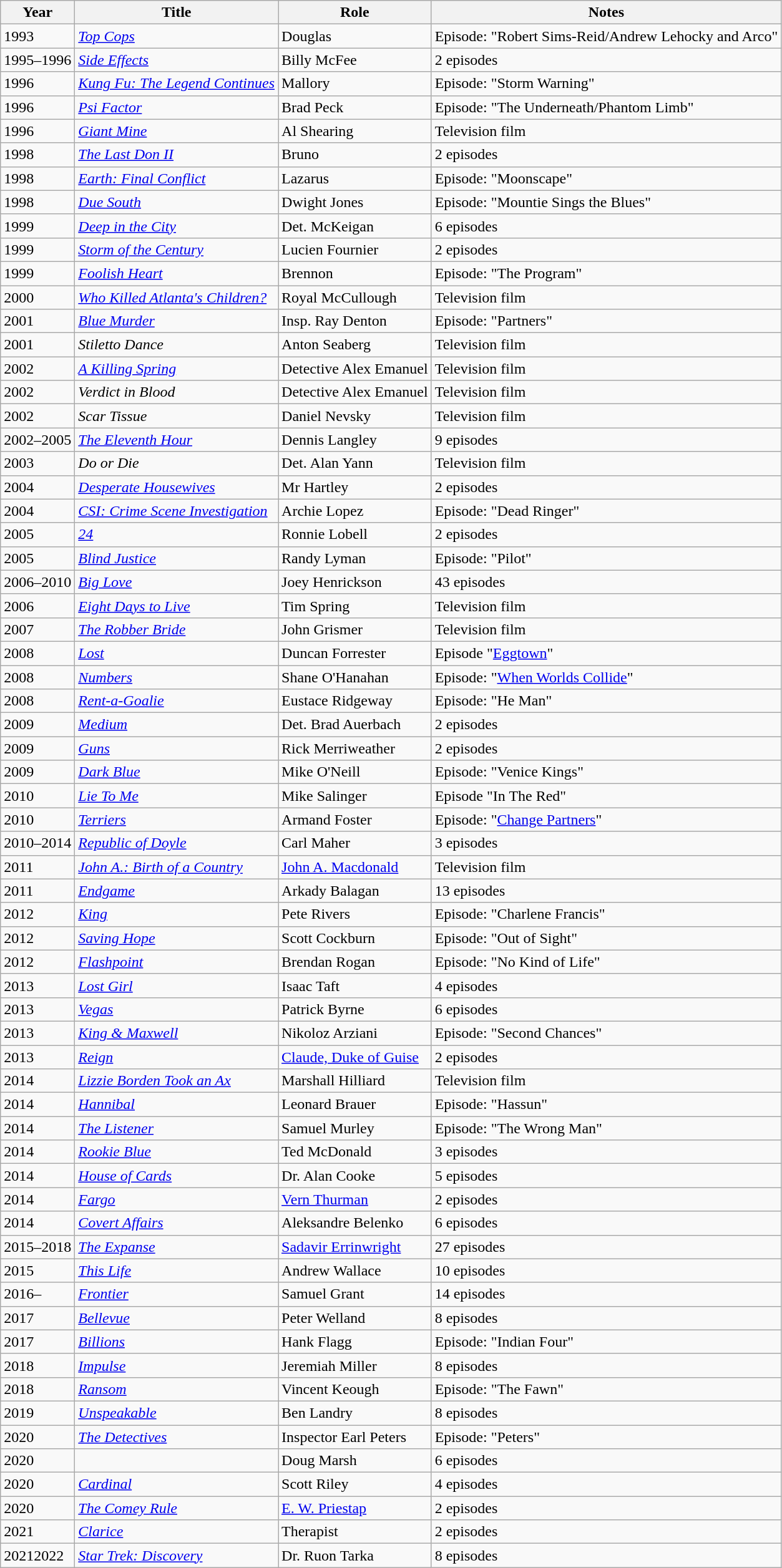<table class="wikitable sortable">
<tr>
<th>Year</th>
<th>Title</th>
<th>Role</th>
<th class="unsortable">Notes</th>
</tr>
<tr>
<td>1993</td>
<td><em><a href='#'>Top Cops</a></em></td>
<td>Douglas</td>
<td>Episode: "Robert Sims-Reid/Andrew Lehocky and Arco"</td>
</tr>
<tr>
<td>1995–1996</td>
<td><em><a href='#'>Side Effects</a></em></td>
<td>Billy McFee</td>
<td>2 episodes</td>
</tr>
<tr>
<td>1996</td>
<td><em><a href='#'>Kung Fu: The Legend Continues</a></em></td>
<td>Mallory</td>
<td>Episode: "Storm Warning"</td>
</tr>
<tr>
<td>1996</td>
<td><em><a href='#'>Psi Factor</a></em></td>
<td>Brad Peck</td>
<td>Episode: "The Underneath/Phantom Limb"</td>
</tr>
<tr>
<td>1996</td>
<td><a href='#'><em>Giant Mine</em></a></td>
<td>Al Shearing</td>
<td>Television film</td>
</tr>
<tr>
<td>1998</td>
<td data-sort-value="Last Don II, The"><em><a href='#'>The Last Don II</a></em></td>
<td>Bruno</td>
<td>2 episodes</td>
</tr>
<tr>
<td>1998</td>
<td><em><a href='#'>Earth: Final Conflict</a></em></td>
<td>Lazarus</td>
<td>Episode: "Moonscape"</td>
</tr>
<tr>
<td>1998</td>
<td><em><a href='#'>Due South</a></em></td>
<td>Dwight Jones</td>
<td>Episode: "Mountie Sings the Blues"</td>
</tr>
<tr>
<td>1999</td>
<td><em><a href='#'>Deep in the City</a></em></td>
<td>Det. McKeigan</td>
<td>6 episodes</td>
</tr>
<tr>
<td>1999</td>
<td><em><a href='#'>Storm of the Century</a></em></td>
<td>Lucien Fournier</td>
<td>2 episodes</td>
</tr>
<tr>
<td>1999</td>
<td><a href='#'><em>Foolish Heart</em></a></td>
<td>Brennon</td>
<td>Episode: "The Program"</td>
</tr>
<tr>
<td>2000</td>
<td><em><a href='#'>Who Killed Atlanta's Children?</a></em></td>
<td>Royal McCullough</td>
<td>Television film</td>
</tr>
<tr>
<td>2001</td>
<td><a href='#'><em>Blue Murder</em></a></td>
<td>Insp. Ray Denton</td>
<td>Episode: "Partners"</td>
</tr>
<tr>
<td>2001</td>
<td><em>Stiletto Dance</em></td>
<td>Anton Seaberg</td>
<td>Television film</td>
</tr>
<tr>
<td>2002</td>
<td data-sort-value="Killing Spring, A"><em><a href='#'>A Killing Spring</a></em></td>
<td>Detective Alex Emanuel</td>
<td>Television film</td>
</tr>
<tr>
<td>2002</td>
<td><em>Verdict in Blood</em></td>
<td>Detective Alex Emanuel</td>
<td>Television film</td>
</tr>
<tr>
<td>2002</td>
<td><em>Scar Tissue</em></td>
<td>Daniel Nevsky</td>
<td>Television film</td>
</tr>
<tr>
<td>2002–2005</td>
<td data-sort-value="Eleventh Hour, The"><em><a href='#'>The Eleventh Hour</a></em></td>
<td>Dennis Langley</td>
<td>9 episodes</td>
</tr>
<tr>
<td>2003</td>
<td><em>Do or Die</em></td>
<td>Det. Alan Yann</td>
<td>Television film</td>
</tr>
<tr>
<td>2004</td>
<td><em><a href='#'>Desperate Housewives</a></em></td>
<td>Mr Hartley</td>
<td>2 episodes</td>
</tr>
<tr>
<td>2004</td>
<td><em><a href='#'>CSI: Crime Scene Investigation</a></em></td>
<td>Archie Lopez</td>
<td>Episode: "Dead Ringer"</td>
</tr>
<tr>
<td>2005</td>
<td><em><a href='#'>24</a></em></td>
<td>Ronnie Lobell</td>
<td>2 episodes</td>
</tr>
<tr>
<td>2005</td>
<td><a href='#'><em>Blind Justice</em></a></td>
<td>Randy Lyman</td>
<td>Episode: "Pilot"</td>
</tr>
<tr>
<td>2006–2010</td>
<td><em><a href='#'>Big Love</a></em></td>
<td>Joey Henrickson</td>
<td>43 episodes</td>
</tr>
<tr>
<td>2006</td>
<td><em><a href='#'>Eight Days to Live</a></em></td>
<td>Tim Spring</td>
<td>Television film</td>
</tr>
<tr>
<td>2007</td>
<td data-sort-value="Robber Bride, The"><em><a href='#'>The Robber Bride</a></em></td>
<td>John Grismer</td>
<td>Television film</td>
</tr>
<tr>
<td>2008</td>
<td><a href='#'><em>Lost</em></a></td>
<td>Duncan Forrester</td>
<td>Episode "<a href='#'>Eggtown</a>"</td>
</tr>
<tr>
<td>2008</td>
<td><a href='#'><em>Numbers</em></a></td>
<td>Shane O'Hanahan</td>
<td>Episode: "<a href='#'>When Worlds Collide</a>"</td>
</tr>
<tr>
<td>2008</td>
<td><em><a href='#'>Rent-a-Goalie</a></em></td>
<td>Eustace Ridgeway</td>
<td>Episode: "He Man"</td>
</tr>
<tr>
<td>2009</td>
<td><a href='#'><em>Medium</em></a></td>
<td>Det. Brad Auerbach</td>
<td>2 episodes</td>
</tr>
<tr>
<td>2009</td>
<td><a href='#'><em>Guns</em></a></td>
<td>Rick Merriweather</td>
<td>2 episodes</td>
</tr>
<tr>
<td>2009</td>
<td><a href='#'><em>Dark Blue</em></a></td>
<td>Mike O'Neill</td>
<td>Episode: "Venice Kings"</td>
</tr>
<tr>
<td>2010</td>
<td><a href='#'><em>Lie To Me</em></a></td>
<td>Mike Salinger</td>
<td>Episode "In The Red"</td>
</tr>
<tr>
<td>2010</td>
<td><a href='#'><em>Terriers</em></a></td>
<td>Armand Foster</td>
<td>Episode: "<a href='#'>Change Partners</a>"</td>
</tr>
<tr>
<td>2010–2014</td>
<td><em><a href='#'>Republic of Doyle</a></em></td>
<td>Carl Maher</td>
<td>3 episodes</td>
</tr>
<tr>
<td>2011</td>
<td><em><a href='#'>John A.: Birth of a Country</a></em></td>
<td><a href='#'>John A. Macdonald</a></td>
<td>Television film</td>
</tr>
<tr>
<td>2011</td>
<td><a href='#'><em>Endgame</em></a></td>
<td>Arkady Balagan</td>
<td>13 episodes</td>
</tr>
<tr>
<td>2012</td>
<td><a href='#'><em>King</em></a></td>
<td>Pete Rivers</td>
<td>Episode: "Charlene Francis"</td>
</tr>
<tr>
<td>2012</td>
<td><em><a href='#'>Saving Hope</a></em></td>
<td>Scott Cockburn</td>
<td>Episode: "Out of Sight"</td>
</tr>
<tr>
<td>2012</td>
<td><a href='#'><em>Flashpoint</em></a></td>
<td>Brendan Rogan</td>
<td>Episode: "No Kind of Life"</td>
</tr>
<tr>
<td>2013</td>
<td><em><a href='#'>Lost Girl</a></em></td>
<td>Isaac Taft</td>
<td>4 episodes</td>
</tr>
<tr>
<td>2013</td>
<td><a href='#'><em>Vegas</em></a></td>
<td>Patrick Byrne</td>
<td>6 episodes</td>
</tr>
<tr>
<td>2013</td>
<td><em><a href='#'>King & Maxwell</a></em></td>
<td>Nikoloz Arziani</td>
<td>Episode: "Second Chances"</td>
</tr>
<tr>
<td>2013</td>
<td><a href='#'><em>Reign</em></a></td>
<td><a href='#'>Claude, Duke of Guise</a></td>
<td>2 episodes</td>
</tr>
<tr>
<td>2014</td>
<td><em><a href='#'>Lizzie Borden Took an Ax</a></em></td>
<td>Marshall Hilliard</td>
<td>Television film</td>
</tr>
<tr>
<td>2014</td>
<td><a href='#'><em>Hannibal</em></a></td>
<td>Leonard Brauer</td>
<td>Episode: "Hassun"</td>
</tr>
<tr>
<td>2014</td>
<td data-sort-value="Listener, The"><a href='#'><em>The Listener</em></a></td>
<td>Samuel Murley</td>
<td>Episode: "The Wrong Man"</td>
</tr>
<tr>
<td>2014</td>
<td><em><a href='#'>Rookie Blue</a></em></td>
<td>Ted McDonald</td>
<td>3 episodes</td>
</tr>
<tr>
<td>2014</td>
<td><em><a href='#'>House of Cards</a></em></td>
<td>Dr. Alan Cooke</td>
<td>5 episodes</td>
</tr>
<tr>
<td>2014</td>
<td><em><a href='#'>Fargo</a></em></td>
<td><a href='#'>Vern Thurman</a></td>
<td>2 episodes</td>
</tr>
<tr>
<td>2014</td>
<td><em><a href='#'>Covert Affairs</a></em></td>
<td>Aleksandre Belenko</td>
<td>6 episodes</td>
</tr>
<tr>
<td>2015–2018</td>
<td data-sort-value="Expanse, The"><em><a href='#'>The Expanse</a></em></td>
<td><a href='#'>Sadavir Errinwright</a></td>
<td>27 episodes</td>
</tr>
<tr>
<td>2015</td>
<td><em><a href='#'>This Life</a></em></td>
<td>Andrew Wallace</td>
<td>10 episodes</td>
</tr>
<tr>
<td>2016–</td>
<td><em><a href='#'>Frontier</a></em></td>
<td>Samuel Grant</td>
<td>14 episodes</td>
</tr>
<tr>
<td>2017</td>
<td><em><a href='#'>Bellevue</a></em></td>
<td>Peter Welland</td>
<td>8 episodes</td>
</tr>
<tr>
<td>2017</td>
<td><a href='#'><em>Billions</em></a></td>
<td>Hank Flagg</td>
<td>Episode: "Indian Four"</td>
</tr>
<tr>
<td>2018</td>
<td><em><a href='#'>Impulse</a></em></td>
<td>Jeremiah Miller</td>
<td>8 episodes</td>
</tr>
<tr>
<td>2018</td>
<td><a href='#'><em>Ransom</em></a></td>
<td>Vincent Keough</td>
<td>Episode: "The Fawn"</td>
</tr>
<tr>
<td>2019</td>
<td><em><a href='#'>Unspeakable</a></em></td>
<td>Ben Landry</td>
<td>8 episodes</td>
</tr>
<tr>
<td>2020</td>
<td data-sort-value="Detectives, The"><a href='#'><em>The Detectives</em></a></td>
<td>Inspector Earl Peters</td>
<td>Episode: "Peters"</td>
</tr>
<tr>
<td>2020</td>
<td><em></em></td>
<td>Doug Marsh</td>
<td>6 episodes</td>
</tr>
<tr>
<td>2020</td>
<td><em><a href='#'>Cardinal</a></em></td>
<td>Scott Riley</td>
<td>4 episodes</td>
</tr>
<tr>
<td>2020</td>
<td data-sort-value="Comey Rule, The"><em><a href='#'>The Comey Rule</a></em></td>
<td><a href='#'>E. W. Priestap</a></td>
<td>2 episodes</td>
</tr>
<tr>
<td>2021</td>
<td><a href='#'><em>Clarice</em></a></td>
<td>Therapist</td>
<td>2 episodes</td>
</tr>
<tr>
<td>20212022</td>
<td><em><a href='#'>Star Trek: Discovery</a></em></td>
<td>Dr. Ruon Tarka</td>
<td>8 episodes</td>
</tr>
</table>
